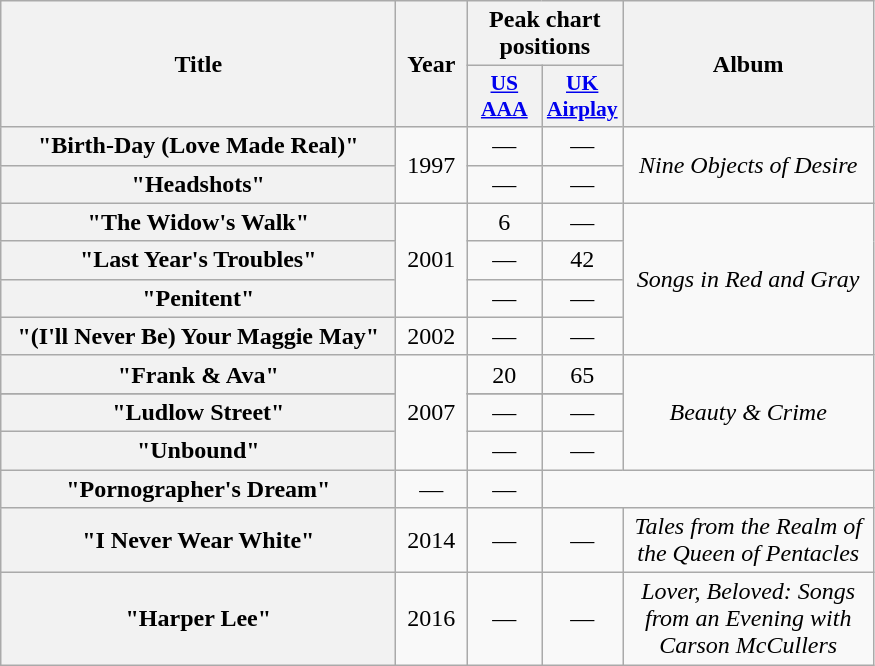<table class="wikitable plainrowheaders" style="text-align:center;" border="1">
<tr>
<th scope="col" rowspan="2" style="width:16em;">Title</th>
<th scope="col" rowspan="2" style="width:2.5em;">Year</th>
<th scope="col" colspan="2">Peak chart positions</th>
<th scope="col" rowspan="2" style="width:10em;">Album</th>
</tr>
<tr>
<th scope="col" style="width:3em;font-size:90%;"><a href='#'>US<br>AAA</a><br></th>
<th scope="col" style="width:3em;font-size:90%;"><a href='#'>UK<br>Airplay</a></th>
</tr>
<tr>
<th scope="row">"Birth-Day (Love Made Real)"</th>
<td rowspan="2">1997</td>
<td>—</td>
<td>—</td>
<td rowspan="2"><em>Nine Objects of Desire</em></td>
</tr>
<tr>
<th scope="row">"Headshots"</th>
<td>—</td>
<td>—</td>
</tr>
<tr>
<th scope="row">"The Widow's Walk"</th>
<td rowspan="3">2001</td>
<td>6</td>
<td>—</td>
<td rowspan="4"><em>Songs in Red and Gray</em></td>
</tr>
<tr>
<th scope="row">"Last Year's Troubles"</th>
<td>—</td>
<td>42</td>
</tr>
<tr>
<th scope="row">"Penitent"</th>
<td>—</td>
<td>—</td>
</tr>
<tr>
<th scope="row">"(I'll Never Be) Your Maggie May"</th>
<td>2002</td>
<td>—</td>
<td>—</td>
</tr>
<tr>
<th scope="row">"Frank & Ava"</th>
<td rowspan="4">2007</td>
<td>20</td>
<td>65</td>
<td rowspan="4"><em>Beauty & Crime</em></td>
</tr>
<tr>
</tr>
<tr>
<th scope="row">"Ludlow Street"</th>
<td>—</td>
<td>—</td>
</tr>
<tr>
<th scope="row">"Unbound"</th>
<td>—</td>
<td>—</td>
</tr>
<tr>
<th scope="row">"Pornographer's Dream"</th>
<td>—</td>
<td>—</td>
</tr>
<tr>
<th scope="row">"I Never Wear White"</th>
<td>2014</td>
<td>—</td>
<td>—</td>
<td><em>Tales from the Realm of the Queen of Pentacles</em></td>
</tr>
<tr>
<th scope="row">"Harper Lee"</th>
<td>2016</td>
<td>—</td>
<td>—</td>
<td><em>Lover, Beloved: Songs from an Evening with Carson McCullers</em></td>
</tr>
</table>
